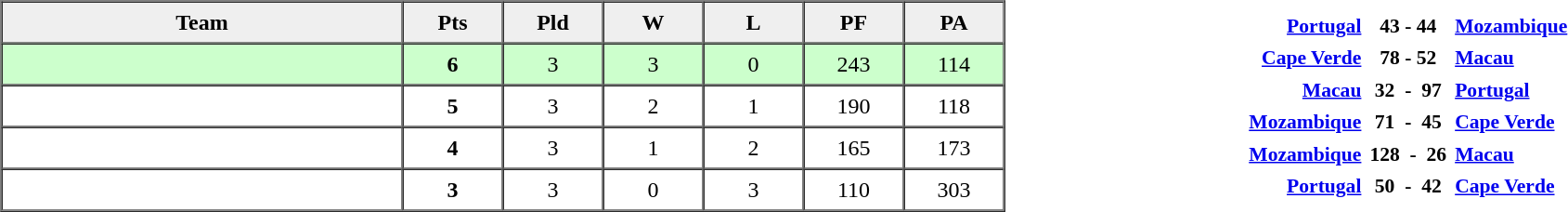<table cellpadding="0" cellspacing="0" width="100%">
<tr ---->
<td width="60%"><br><table border="1" cellspacing="0" cellpadding="5">
<tr ---- align="center">
<th bgcolor="#efefef" width="20%">Team</th>
<th bgcolor="#efefef" width="5%">Pts</th>
<th bgcolor="#efefef" width="5%">Pld</th>
<th bgcolor="#efefef" width="5%">W</th>
<th bgcolor="#efefef" width="5%">L</th>
<th bgcolor="#efefef" width="5%">PF</th>
<th bgcolor="#efefef" width="5%">PA</th>
</tr>
<tr ---- align="center" bgcolor="ccffcc">
<td align="left"></td>
<td><strong>6</strong></td>
<td>3</td>
<td>3</td>
<td>0</td>
<td>243</td>
<td>114</td>
</tr>
<tr ---- align="center">
<td align="left"></td>
<td><strong>5</strong></td>
<td>3</td>
<td>2</td>
<td>1</td>
<td>190</td>
<td>118</td>
</tr>
<tr ---- align="center">
<td align="left"></td>
<td><strong>4</strong></td>
<td>3</td>
<td>1</td>
<td>2</td>
<td>165</td>
<td>173</td>
</tr>
<tr ---- align="center">
<td align="left"></td>
<td><strong>3</strong></td>
<td>3</td>
<td>0</td>
<td>3</td>
<td>110</td>
<td>303</td>
</tr>
</table>
</td>
<td width="40%"><br><table cellpadding="2" style="font-size:90%" align="center">
<tr>
<td width="40%" align="right"><strong><a href='#'>Portugal</a></strong></td>
<td align="center"><strong>43 - 44</strong></td>
<td><strong><a href='#'>Mozambique</a></strong></td>
</tr>
<tr ---->
<td width="40%" align="right"><strong><a href='#'>Cape Verde</a></strong></td>
<td align="center"><strong>78 - 52</strong></td>
<td><strong><a href='#'>Macau</a></strong></td>
</tr>
<tr ---->
<td width="40%" align="right"><strong><a href='#'>Macau</a></strong></td>
<td align="center"><strong>32  -  97</strong></td>
<td><strong><a href='#'>Portugal</a></strong></td>
</tr>
<tr ---->
<td width="40%" align="right"><strong><a href='#'>Mozambique</a></strong></td>
<td align="center"><strong>71  -  45</strong></td>
<td><strong><a href='#'>Cape Verde</a></strong></td>
</tr>
<tr ---->
<td width="40%" align="right"><strong><a href='#'>Mozambique</a></strong></td>
<td width="20%" align="center"><strong>128  -  26</strong></td>
<td><strong><a href='#'>Macau</a></strong></td>
</tr>
<tr ---->
<td width="40%" align="right"><strong><a href='#'>Portugal</a></strong></td>
<td align="center"><strong>50  -  42</strong></td>
<td><strong><a href='#'>Cape Verde</a></strong></td>
</tr>
</table>
</td>
</tr>
</table>
